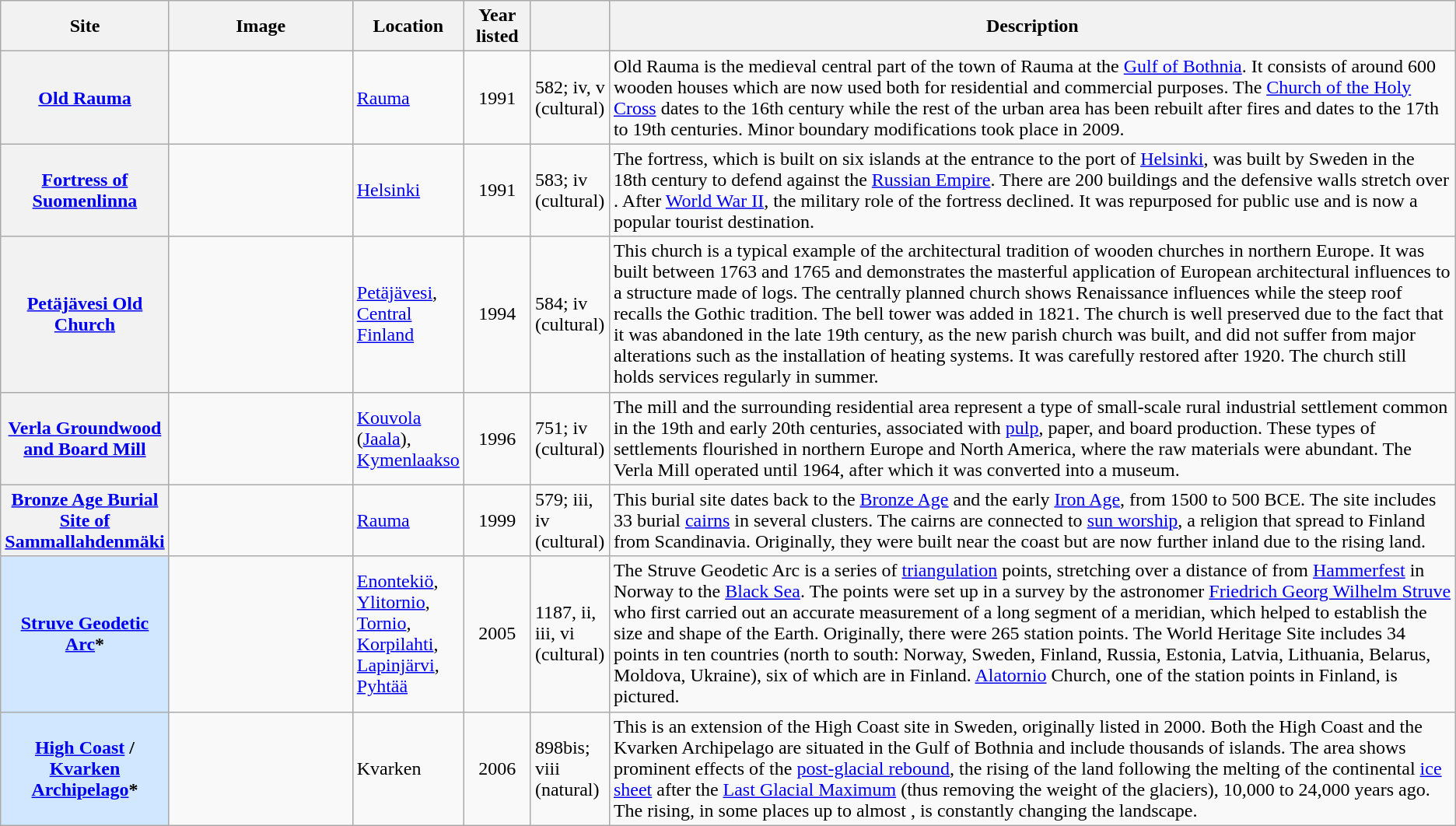<table class="wikitable sortable plainrowheaders">
<tr>
<th style="width:100px;" scope="col">Site</th>
<th class="unsortable"  style="width:150px;" scope="col">Image</th>
<th style="width:80px;" scope="col">Location</th>
<th style="width:50px;" scope="col">Year listed</th>
<th style="width:60px;" scope="col" data-sort-type="number"></th>
<th scope="col" class="unsortable">Description</th>
</tr>
<tr>
<th scope="row"><a href='#'>Old Rauma</a></th>
<td></td>
<td><a href='#'>Rauma</a></td>
<td style="text-align:center;">1991</td>
<td>582; iv, v <br>(cultural)</td>
<td>Old Rauma is the medieval central part of the town of Rauma at the <a href='#'>Gulf of Bothnia</a>. It consists of around 600 wooden houses which are now used both for residential and commercial purposes. The <a href='#'>Church of the Holy Cross</a> dates to the 16th century while the rest of the urban area has been rebuilt after fires and dates to the 17th to 19th centuries. Minor boundary modifications took place in 2009.</td>
</tr>
<tr>
<th scope="row"><a href='#'>Fortress of Suomenlinna</a></th>
<td></td>
<td><a href='#'>Helsinki</a></td>
<td style="text-align:center;">1991</td>
<td>583; iv <br>(cultural)</td>
<td>The fortress, which is built on six islands at the entrance to the port of <a href='#'>Helsinki</a>, was built by Sweden in the 18th century to defend against the <a href='#'>Russian Empire</a>. There are 200 buildings and the defensive walls stretch over . After <a href='#'>World War II</a>, the military role of the fortress declined. It was repurposed for public use and is now a popular tourist destination.</td>
</tr>
<tr>
<th scope="row"><a href='#'>Petäjävesi Old Church</a></th>
<td></td>
<td><a href='#'>Petäjävesi</a>, <a href='#'>Central Finland</a></td>
<td style="text-align:center;">1994</td>
<td>584; iv <br>(cultural)</td>
<td>This church is a typical example of the architectural tradition of wooden churches in northern Europe. It was built between 1763 and 1765 and demonstrates the masterful application of European architectural influences to a structure made of logs. The centrally planned church shows Renaissance influences while the steep roof recalls the Gothic tradition. The bell tower was added in 1821. The church is well preserved due to the fact that it was abandoned in the late 19th century, as the new parish church was built, and did not suffer from major alterations such as the installation of heating systems. It was carefully restored after 1920. The church still holds services regularly in summer.</td>
</tr>
<tr>
<th scope="row"><a href='#'>Verla Groundwood and Board Mill</a></th>
<td></td>
<td><a href='#'>Kouvola</a> (<a href='#'>Jaala</a>), <a href='#'>Kymenlaakso</a></td>
<td style="text-align:center;">1996</td>
<td>751; iv <br>(cultural)</td>
<td>The mill and the surrounding residential area represent a type of small-scale rural industrial settlement common in the 19th and early 20th centuries, associated with <a href='#'>pulp</a>, paper, and board production. These types of settlements flourished in northern Europe and North America, where the raw materials were abundant. The Verla Mill operated until 1964, after which it was converted into a museum.</td>
</tr>
<tr>
<th scope="row"><a href='#'>Bronze Age Burial Site of Sammallahdenmäki</a></th>
<td></td>
<td><a href='#'>Rauma</a></td>
<td style="text-align:center;">1999</td>
<td>579; iii, iv <br>(cultural)</td>
<td>This burial site dates back to the <a href='#'>Bronze Age</a> and the early <a href='#'>Iron Age</a>, from 1500 to 500 BCE. The site includes 33 burial <a href='#'>cairns</a> in several clusters. The cairns are connected to <a href='#'>sun worship</a>, a religion that spread to Finland from Scandinavia. Originally, they were built near the coast but are now further inland due to the rising land.</td>
</tr>
<tr>
<th scope="row" style="background:#D0E7FF;"><a href='#'>Struve Geodetic Arc</a>*</th>
<td></td>
<td><a href='#'>Enontekiö</a>, <a href='#'>Ylitornio</a>, <a href='#'>Tornio</a>, <a href='#'>Korpilahti</a>, <a href='#'>Lapinjärvi</a>, <a href='#'>Pyhtää</a></td>
<td style="text-align:center;">2005</td>
<td>1187, ii, iii, vi <br>(cultural)</td>
<td>The Struve Geodetic Arc is a series of <a href='#'>triangulation</a> points, stretching over a distance of  from <a href='#'>Hammerfest</a> in Norway to the <a href='#'>Black Sea</a>. The points were set up in a survey by the astronomer <a href='#'>Friedrich Georg Wilhelm Struve</a> who first carried out an accurate measurement of a long segment of a meridian, which helped to establish the size and shape of the Earth. Originally, there were 265 station points. The World Heritage Site includes 34 points in ten countries (north to south: Norway, Sweden, Finland, Russia, Estonia, Latvia, Lithuania, Belarus, Moldova, Ukraine), six of which are in Finland. <a href='#'>Alatornio</a> Church, one of the station points in Finland, is pictured.</td>
</tr>
<tr>
<th scope="row" style="background:#D0E7FF;"><a href='#'>High Coast</a> / <a href='#'>Kvarken Archipelago</a>*</th>
<td></td>
<td>Kvarken</td>
<td style="text-align:center;">2006</td>
<td>898bis; viii <br>(natural)</td>
<td>This is an extension of the High Coast site in Sweden, originally listed in 2000. Both the High Coast and the Kvarken Archipelago are situated in the Gulf of Bothnia and include thousands of islands. The area shows prominent effects of the <a href='#'>post-glacial rebound</a>, the rising of the land following the melting of the continental <a href='#'>ice sheet</a> after the <a href='#'>Last Glacial Maximum</a> (thus removing the weight of the glaciers), 10,000 to 24,000 years ago. The rising, in some places up to almost , is constantly changing the landscape.</td>
</tr>
</table>
